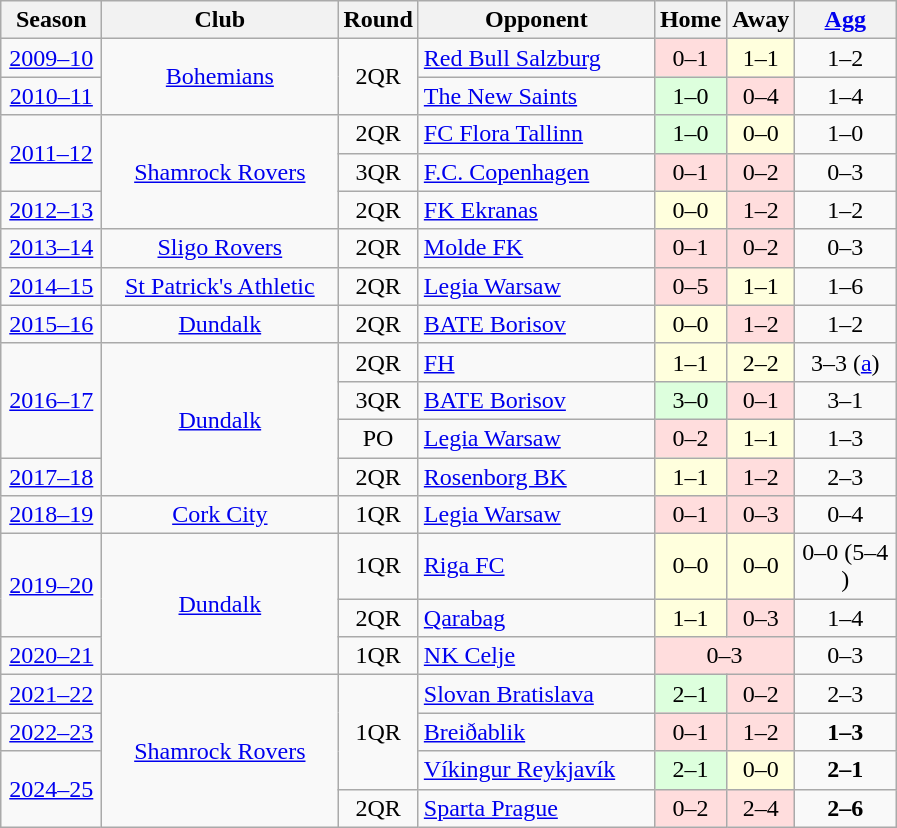<table class="wikitable sortable mw-collapsible mw-collapsed" style="font-size:100%; text-align: center;">
<tr>
<th width="60">Season</th>
<th width="150">Club</th>
<th width="30">Round</th>
<th width="150">Opponent</th>
<th width="30">Home</th>
<th width="30">Away</th>
<th width="60"><a href='#'>Agg</a></th>
</tr>
<tr>
<td rowspan=1><a href='#'>2009–10</a></td>
<td rowspan="2"><a href='#'>Bohemians</a></td>
<td rowspan="2">2QR</td>
<td align="left"> <a href='#'>Red Bull Salzburg</a></td>
<td bgcolor="#ffdddd">0–1</td>
<td bgcolor="#ffffdd">1–1</td>
<td>1–2</td>
</tr>
<tr>
<td rowspan=1><a href='#'>2010–11</a></td>
<td align="left"> <a href='#'>The New Saints</a></td>
<td bgcolor="#ddffdd">1–0</td>
<td bgcolor="#ffdddd">0–4</td>
<td>1–4</td>
</tr>
<tr>
<td rowspan=2><a href='#'>2011–12</a></td>
<td rowspan="3"><a href='#'>Shamrock Rovers</a></td>
<td>2QR</td>
<td align="left"> <a href='#'>FC Flora Tallinn</a></td>
<td bgcolor="#ddffdd">1–0</td>
<td bgcolor="#ffffdd">0–0</td>
<td>1–0</td>
</tr>
<tr>
<td>3QR</td>
<td align="left"> <a href='#'>F.C. Copenhagen</a></td>
<td bgcolor="#ffdddd">0–1</td>
<td bgcolor="#ffdddd">0–2</td>
<td>0–3</td>
</tr>
<tr>
<td rowspan=1><a href='#'>2012–13</a></td>
<td>2QR</td>
<td align="left"> <a href='#'>FK Ekranas</a></td>
<td bgcolor="#ffffdd">0–0</td>
<td bgcolor="#ffdddd">1–2</td>
<td>1–2</td>
</tr>
<tr>
<td rowspan=1><a href='#'>2013–14</a></td>
<td rowspan=1><a href='#'>Sligo Rovers</a></td>
<td>2QR</td>
<td align="left"> <a href='#'>Molde FK</a></td>
<td bgcolor="#ffdddd">0–1</td>
<td bgcolor="#ffdddd">0–2</td>
<td>0–3</td>
</tr>
<tr>
<td rowspan=1><a href='#'>2014–15</a></td>
<td rowspan=1><a href='#'>St Patrick's Athletic</a></td>
<td>2QR</td>
<td align="left"> <a href='#'>Legia Warsaw</a></td>
<td bgcolor="#ffdddd">0–5</td>
<td bgcolor="#ffffdd">1–1</td>
<td>1–6</td>
</tr>
<tr>
<td rowspan=1><a href='#'>2015–16</a></td>
<td rowspan=1><a href='#'>Dundalk</a></td>
<td>2QR</td>
<td align="left"> <a href='#'>BATE Borisov</a></td>
<td bgcolor="#ffffdd">0–0</td>
<td bgcolor="#ffdddd">1–2</td>
<td>1–2</td>
</tr>
<tr>
<td rowspan=3><a href='#'>2016–17</a></td>
<td rowspan="4"><a href='#'>Dundalk</a></td>
<td>2QR</td>
<td align="left"> <a href='#'>FH</a></td>
<td bgcolor="#ffffdd">1–1</td>
<td bgcolor="#ffffdd">2–2</td>
<td>3–3 (<a href='#'>a</a>)</td>
</tr>
<tr>
<td>3QR</td>
<td align="left"> <a href='#'>BATE Borisov</a></td>
<td bgcolor="#ddffdd">3–0</td>
<td bgcolor="#ffdddd">0–1</td>
<td>3–1</td>
</tr>
<tr>
<td>PO</td>
<td align="left"> <a href='#'>Legia Warsaw</a></td>
<td bgcolor="#ffdddd">0–2</td>
<td bgcolor="#ffffdd">1–1</td>
<td>1–3</td>
</tr>
<tr>
<td rowspan=1><a href='#'>2017–18</a></td>
<td>2QR</td>
<td align="left"> <a href='#'>Rosenborg BK</a></td>
<td bgcolor="#ffffdd">1–1</td>
<td bgcolor="#ffdddd">1–2</td>
<td>2–3 </td>
</tr>
<tr>
<td rowspan=1><a href='#'>2018–19</a></td>
<td rowspan=1><a href='#'>Cork City</a></td>
<td>1QR</td>
<td align="left"> <a href='#'>Legia Warsaw</a></td>
<td bgcolor="#ffdddd">0–1</td>
<td bgcolor="#ffdddd">0–3</td>
<td>0–4</td>
</tr>
<tr>
<td rowspan=2><a href='#'>2019–20</a></td>
<td rowspan="3"><a href='#'>Dundalk</a></td>
<td>1QR</td>
<td align="left"> <a href='#'>Riga FC</a></td>
<td bgcolor="#ffffdd">0–0</td>
<td bgcolor="#ffffdd">0–0</td>
<td>0–0 (5–4 )</td>
</tr>
<tr>
<td>2QR</td>
<td align="left"> <a href='#'>Qarabag</a></td>
<td bgcolor="#ffffdd">1–1</td>
<td bgcolor="#ffdddd">0–3</td>
<td>1–4</td>
</tr>
<tr>
<td rowspan=1><a href='#'>2020–21</a></td>
<td>1QR</td>
<td align="left"> <a href='#'>NK Celje</a></td>
<td colspan=2 style="text-align:center;" bgcolor="#ffdddd">0–3</td>
<td>0–3</td>
</tr>
<tr>
<td rowspan=1><a href='#'>2021–22</a></td>
<td rowspan="4"><a href='#'>Shamrock Rovers</a></td>
<td rowspan="3">1QR</td>
<td align="left"> <a href='#'>Slovan Bratislava</a></td>
<td bgcolor="#ddffdd">2–1</td>
<td bgcolor="#ffdddd">0–2</td>
<td>2–3</td>
</tr>
<tr>
<td rowspan=1><a href='#'>2022–23</a></td>
<td align="left"> <a href='#'>Breiðablik</a></td>
<td bgcolor="#ffdddd" style="text-align:center;">0–1</td>
<td bgcolor="#ffdddd" style="text-align:center;">1–2</td>
<td><strong>1–3</strong></td>
</tr>
<tr>
<td rowspan=2><a href='#'>2024–25</a></td>
<td align="left"> <a href='#'>Víkingur Reykjavík</a></td>
<td bgcolor="#ddffdd" style="text-align:center;">2–1</td>
<td bgcolor="#ffffdd" style="text-align:center;">0–0</td>
<td><strong>2–1</strong></td>
</tr>
<tr>
<td>2QR</td>
<td align="left"> <a href='#'>Sparta Prague</a></td>
<td bgcolor="#ffdddd" style="text-align:center;">0–2</td>
<td bgcolor="#ffdddd" style="text-align:center;">2–4</td>
<td><strong>2–6</strong></td>
</tr>
</table>
